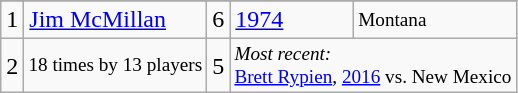<table class="wikitable">
<tr>
</tr>
<tr>
<td>1</td>
<td><a href='#'>Jim McMillan</a></td>
<td>6</td>
<td><a href='#'>1974</a></td>
<td style="font-size:80%;">Montana</td>
</tr>
<tr>
<td>2</td>
<td style="font-size:80%;">18 times by 13 players</td>
<td>5</td>
<td colspan=2 style="font-size:80%;"><em>Most recent:</em><br><a href='#'>Brett Rypien</a>, <a href='#'>2016</a> vs. New Mexico</td>
</tr>
</table>
